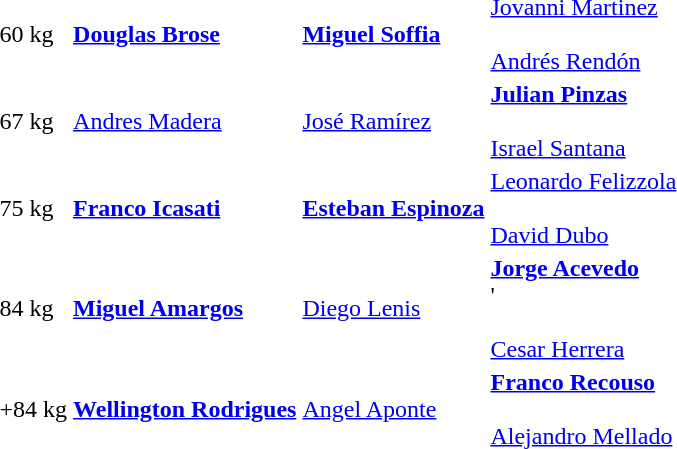<table>
<tr>
<td>60 kg</td>
<td><strong><a href='#'>Douglas Brose</a></strong><br></td>
<td><strong><a href='#'>Miguel Soffia</a></strong><br></td>
<td><a href='#'>Jovanni Martinez</a><br><br><a href='#'>Andrés Rendón</a><br></td>
</tr>
<tr>
<td>67 kg</td>
<td><a href='#'>Andres Madera</a><br></td>
<td><a href='#'>José Ramírez</a><br></td>
<td><strong><a href='#'>Julian Pinzas</a></strong><br><br><a href='#'>Israel Santana</a><br></td>
</tr>
<tr>
<td>75 kg</td>
<td><strong><a href='#'>Franco Icasati</a></strong><br></td>
<td><strong><a href='#'>Esteban Espinoza</a></strong><br></td>
<td><a href='#'>Leonardo Felizzola</a><br><br><a href='#'>David Dubo</a><br></td>
</tr>
<tr>
<td>84 kg</td>
<td><strong><a href='#'>Miguel Amargos</a></strong><br></td>
<td><a href='#'>Diego Lenis</a><br></td>
<td><strong><a href='#'>Jorge Acevedo</a></strong><br>'<br><br><a href='#'>Cesar Herrera</a><br></td>
</tr>
<tr>
<td rowspan=2>+84 kg</td>
<td><strong><a href='#'>Wellington Rodrigues</a></strong><br></td>
<td><a href='#'>Angel Aponte</a><br></td>
<td><strong><a href='#'>Franco Recouso</a></strong><br><br><a href='#'>Alejandro Mellado</a><br></td>
</tr>
</table>
